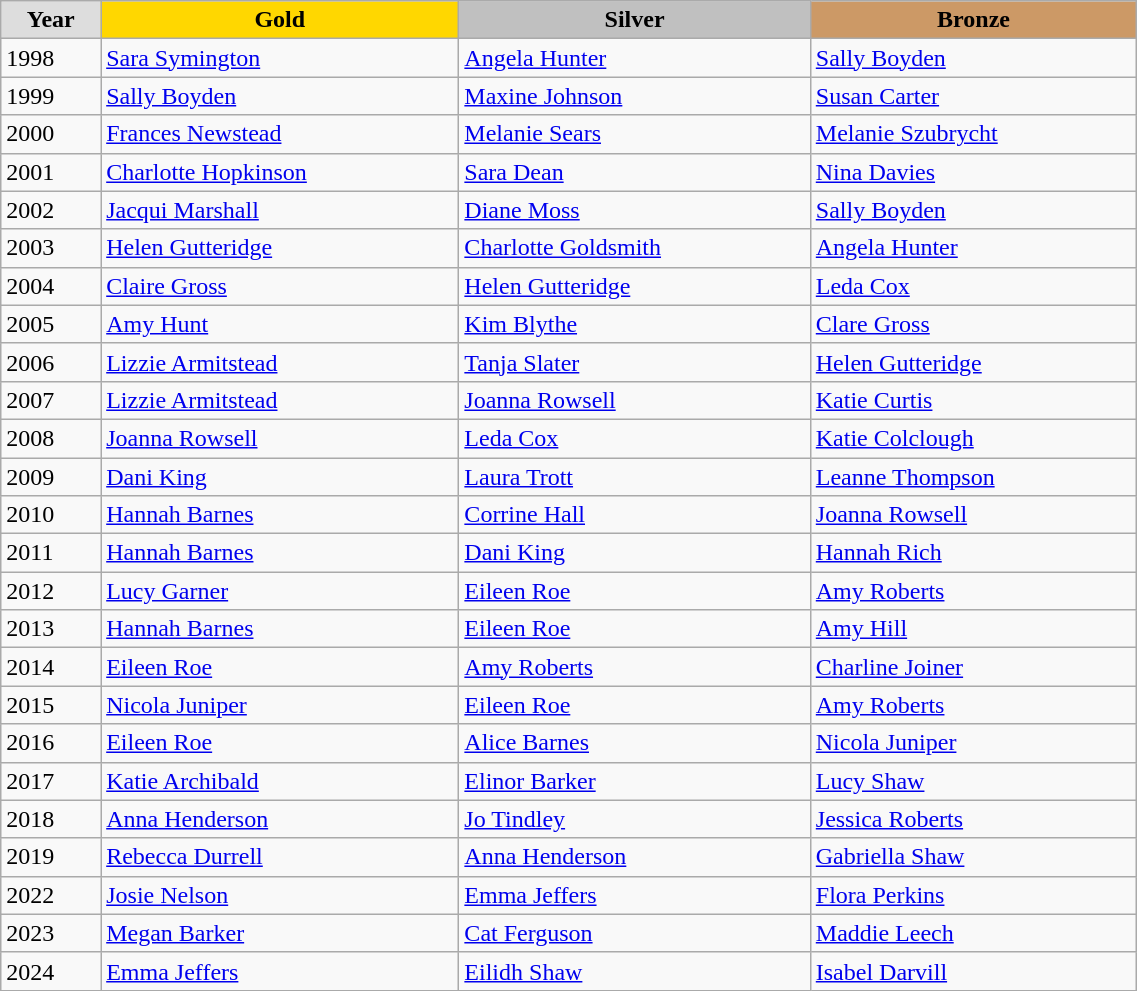<table class="wikitable" style="width: 60%; text-align:left;">
<tr>
<td style="background:#DDDDDD; font-weight:bold; text-align:center;">Year</td>
<td style="background:gold; font-weight:bold; text-align:center;">Gold</td>
<td style="background:silver; font-weight:bold; text-align:center;">Silver</td>
<td style="background:#cc9966; font-weight:bold; text-align:center;">Bronze</td>
</tr>
<tr>
<td>1998</td>
<td><a href='#'>Sara Symington</a></td>
<td><a href='#'>Angela Hunter</a></td>
<td><a href='#'>Sally Boyden</a></td>
</tr>
<tr>
<td>1999</td>
<td><a href='#'>Sally Boyden</a></td>
<td><a href='#'>Maxine Johnson</a></td>
<td><a href='#'>Susan Carter</a></td>
</tr>
<tr>
<td>2000</td>
<td><a href='#'>Frances Newstead</a></td>
<td><a href='#'>Melanie Sears</a></td>
<td><a href='#'>Melanie Szubrycht</a></td>
</tr>
<tr>
<td>2001</td>
<td><a href='#'>Charlotte Hopkinson</a></td>
<td><a href='#'>Sara Dean</a></td>
<td><a href='#'>Nina Davies</a></td>
</tr>
<tr>
<td>2002</td>
<td><a href='#'>Jacqui Marshall</a></td>
<td><a href='#'>Diane Moss</a></td>
<td><a href='#'>Sally Boyden</a></td>
</tr>
<tr>
<td>2003</td>
<td><a href='#'>Helen Gutteridge</a></td>
<td><a href='#'>Charlotte Goldsmith</a></td>
<td><a href='#'>Angela Hunter</a></td>
</tr>
<tr>
<td>2004</td>
<td><a href='#'>Claire Gross</a></td>
<td><a href='#'>Helen Gutteridge</a></td>
<td><a href='#'>Leda Cox</a></td>
</tr>
<tr>
<td>2005</td>
<td><a href='#'>Amy Hunt</a></td>
<td><a href='#'>Kim Blythe</a></td>
<td><a href='#'>Clare Gross</a></td>
</tr>
<tr>
<td>2006</td>
<td><a href='#'>Lizzie Armitstead</a></td>
<td><a href='#'>Tanja Slater</a></td>
<td><a href='#'>Helen Gutteridge</a></td>
</tr>
<tr>
<td>2007</td>
<td><a href='#'>Lizzie Armitstead</a></td>
<td><a href='#'>Joanna Rowsell</a></td>
<td><a href='#'>Katie Curtis</a></td>
</tr>
<tr>
<td>2008</td>
<td><a href='#'>Joanna Rowsell</a></td>
<td><a href='#'>Leda Cox</a></td>
<td><a href='#'>Katie Colclough</a></td>
</tr>
<tr>
<td>2009</td>
<td><a href='#'>Dani King</a></td>
<td><a href='#'>Laura Trott</a></td>
<td><a href='#'>Leanne Thompson</a></td>
</tr>
<tr>
<td>2010</td>
<td><a href='#'>Hannah Barnes</a></td>
<td><a href='#'>Corrine Hall</a></td>
<td><a href='#'>Joanna Rowsell</a></td>
</tr>
<tr>
<td>2011</td>
<td><a href='#'>Hannah Barnes</a></td>
<td><a href='#'>Dani King</a></td>
<td><a href='#'>Hannah Rich</a></td>
</tr>
<tr>
<td>2012</td>
<td><a href='#'>Lucy Garner</a></td>
<td><a href='#'>Eileen Roe</a></td>
<td><a href='#'>Amy Roberts</a></td>
</tr>
<tr>
<td>2013</td>
<td><a href='#'>Hannah Barnes</a></td>
<td><a href='#'>Eileen Roe</a></td>
<td><a href='#'>Amy Hill</a></td>
</tr>
<tr>
<td>2014</td>
<td><a href='#'>Eileen Roe</a></td>
<td><a href='#'>Amy Roberts</a></td>
<td><a href='#'>Charline Joiner</a></td>
</tr>
<tr>
<td>2015</td>
<td><a href='#'>Nicola Juniper</a></td>
<td><a href='#'>Eileen Roe</a></td>
<td><a href='#'>Amy Roberts</a></td>
</tr>
<tr>
<td>2016</td>
<td><a href='#'>Eileen Roe</a></td>
<td><a href='#'>Alice Barnes</a></td>
<td><a href='#'>Nicola Juniper</a></td>
</tr>
<tr>
<td>2017</td>
<td><a href='#'>Katie Archibald</a></td>
<td><a href='#'>Elinor Barker</a></td>
<td><a href='#'>Lucy Shaw</a></td>
</tr>
<tr>
<td>2018</td>
<td><a href='#'>Anna Henderson</a></td>
<td><a href='#'>Jo Tindley</a></td>
<td><a href='#'>Jessica Roberts</a></td>
</tr>
<tr>
<td>2019</td>
<td><a href='#'>Rebecca Durrell</a></td>
<td><a href='#'>Anna Henderson</a></td>
<td><a href='#'>Gabriella Shaw</a></td>
</tr>
<tr>
<td>2022</td>
<td><a href='#'>Josie Nelson</a></td>
<td><a href='#'>Emma Jeffers</a></td>
<td><a href='#'>Flora Perkins</a></td>
</tr>
<tr>
<td>2023</td>
<td><a href='#'>Megan Barker</a></td>
<td><a href='#'>Cat Ferguson</a></td>
<td><a href='#'>Maddie Leech</a></td>
</tr>
<tr>
<td>2024</td>
<td><a href='#'>Emma Jeffers</a></td>
<td><a href='#'>Eilidh Shaw</a></td>
<td><a href='#'>Isabel Darvill</a></td>
</tr>
</table>
